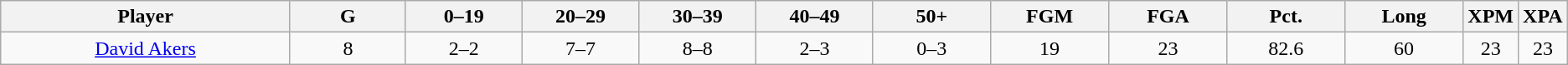<table class="wikitable">
<tr>
<th width="20%" bgcolor="#ddddff">Player</th>
<th width="8%" bgcolor="#ddddff">G</th>
<th width="8%" bgcolor="#ddddff">0–19</th>
<th width="8%" bgcolor="#ddddff">20–29</th>
<th width="8%" bgcolor="#ddddff">30–39</th>
<th width="8%" bgcolor="#ddddff">40–49</th>
<th width="8%" bgcolor="#ddddff">50+</th>
<th width="8%" bgcolor="#ddddff">FGM</th>
<th width="8%" bgcolor="#ddddff">FGA</th>
<th width="8%" bgcolor="#ddddff">Pct.</th>
<th width="8%" bgcolor="#ddddff">Long</th>
<th width="8%" bgcolor="#ddddff">XPM</th>
<th width="8%" bgcolor="#ddddff">XPA</th>
</tr>
<tr align="center">
<td><a href='#'>David Akers</a></td>
<td>8</td>
<td>2–2</td>
<td>7–7</td>
<td>8–8</td>
<td>2–3</td>
<td>0–3</td>
<td>19</td>
<td>23</td>
<td>82.6</td>
<td>60</td>
<td>23</td>
<td>23</td>
</tr>
</table>
